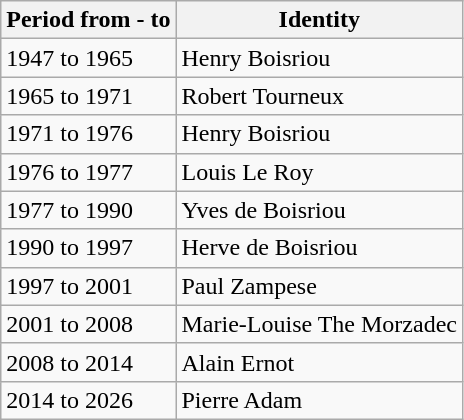<table class = "wikitable">
<tr>
<th>Period from - to</th>
<th>Identity</th>
</tr>
<tr>
<td>1947 to 1965</td>
<td>Henry Boisriou</td>
</tr>
<tr>
<td>1965 to 1971</td>
<td>Robert Tourneux</td>
</tr>
<tr>
<td>1971 to 1976</td>
<td>Henry Boisriou</td>
</tr>
<tr>
<td>1976 to 1977</td>
<td>Louis Le Roy</td>
</tr>
<tr>
<td>1977 to 1990</td>
<td>Yves de Boisriou</td>
</tr>
<tr>
<td>1990 to 1997</td>
<td>Herve de Boisriou</td>
</tr>
<tr>
<td>1997 to 2001</td>
<td>Paul Zampese</td>
</tr>
<tr>
<td>2001 to 2008</td>
<td>Marie-Louise The Morzadec</td>
</tr>
<tr>
<td>2008 to 2014</td>
<td>Alain Ernot</td>
</tr>
<tr>
<td>2014 to 2026</td>
<td>Pierre Adam</td>
</tr>
</table>
